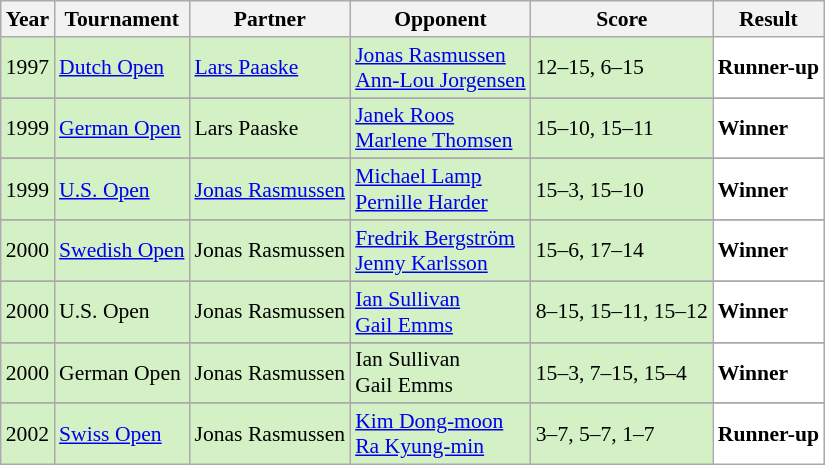<table class="sortable wikitable" style="font-size: 90%;">
<tr>
<th>Year</th>
<th>Tournament</th>
<th>Partner</th>
<th>Opponent</th>
<th>Score</th>
<th>Result</th>
</tr>
<tr style="background:#D4F1C5">
<td align="center">1997</td>
<td align="left"><a href='#'>Dutch Open</a></td>
<td align="left"> <a href='#'>Lars Paaske</a></td>
<td align="left"> <a href='#'>Jonas Rasmussen</a><br>  <a href='#'>Ann-Lou Jorgensen</a></td>
<td align="left">12–15, 6–15</td>
<td style="text-align:left; background:white"> <strong>Runner-up</strong></td>
</tr>
<tr>
</tr>
<tr style="background:#D4F1C5">
<td align="center">1999</td>
<td align="left"><a href='#'>German Open</a></td>
<td align="left"> Lars Paaske</td>
<td align="left"> <a href='#'>Janek Roos</a><br>  <a href='#'>Marlene Thomsen</a></td>
<td align="left">15–10, 15–11</td>
<td style="text-align:left; background:white"> <strong>Winner</strong></td>
</tr>
<tr>
</tr>
<tr style="background:#D4F1C5">
<td align="center">1999</td>
<td align="left"><a href='#'>U.S. Open</a></td>
<td align="left"> <a href='#'>Jonas Rasmussen</a></td>
<td align="left"> <a href='#'>Michael Lamp</a> <br>  <a href='#'>Pernille Harder</a></td>
<td align="left">15–3, 15–10</td>
<td style="text-align:left; background:white"> <strong>Winner</strong></td>
</tr>
<tr>
</tr>
<tr style="background:#D4F1C5">
<td align="center">2000</td>
<td align="left"><a href='#'>Swedish Open</a></td>
<td align="left"> Jonas Rasmussen</td>
<td align="left"> <a href='#'>Fredrik Bergström</a><br>  <a href='#'>Jenny Karlsson</a></td>
<td align="left">15–6, 17–14</td>
<td style="text-align:left; background:white"> <strong>Winner</strong></td>
</tr>
<tr>
</tr>
<tr style="background:#D4F1C5">
<td align="center">2000</td>
<td align="left">U.S. Open</td>
<td align="left"> Jonas Rasmussen</td>
<td align="left"> <a href='#'>Ian Sullivan</a><br>  <a href='#'>Gail Emms</a></td>
<td align="left">8–15, 15–11, 15–12</td>
<td style="text-align:left; background:white"> <strong>Winner</strong></td>
</tr>
<tr>
</tr>
<tr style="background:#D4F1C5">
<td align="center">2000</td>
<td align="left">German Open</td>
<td align="left"> Jonas Rasmussen</td>
<td align="left"> Ian Sullivan<br>  Gail Emms</td>
<td align="left">15–3, 7–15, 15–4</td>
<td style="text-align:left; background:white"> <strong>Winner</strong></td>
</tr>
<tr>
</tr>
<tr style="background:#D4F1C5">
<td align="center">2002</td>
<td align="left"><a href='#'>Swiss Open</a></td>
<td align="left"> Jonas Rasmussen</td>
<td align="left"> <a href='#'>Kim Dong-moon</a><br>  <a href='#'>Ra Kyung-min</a></td>
<td align="left">3–7, 5–7, 1–7</td>
<td style="text-align:left; background:white"> <strong>Runner-up</strong></td>
</tr>
</table>
